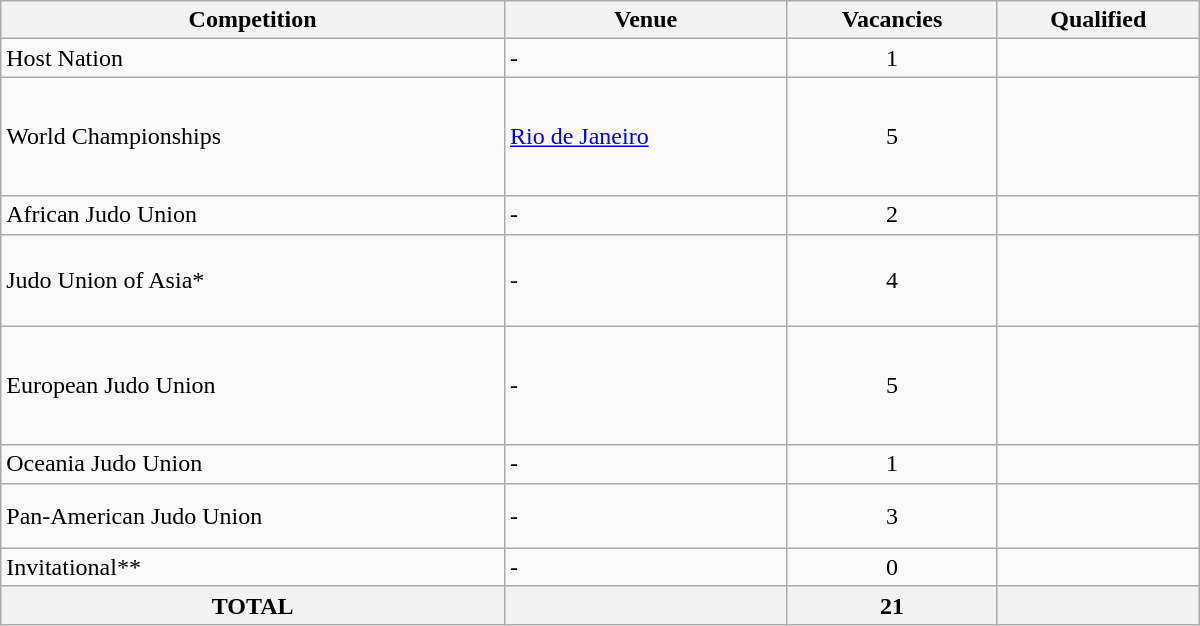<table class = "wikitable" width=800>
<tr>
<th>Competition</th>
<th>Venue</th>
<th>Vacancies</th>
<th>Qualified</th>
</tr>
<tr>
<td>Host Nation</td>
<td>-</td>
<td align="center">1</td>
<td></td>
</tr>
<tr>
<td>World Championships</td>
<td> <a href='#'>Rio de Janeiro</a></td>
<td align="center">5</td>
<td><br><br><br><br></td>
</tr>
<tr>
<td>African Judo Union</td>
<td>-</td>
<td align="center">2</td>
<td><br></td>
</tr>
<tr>
<td>Judo Union of Asia*</td>
<td>-</td>
<td align="center">4</td>
<td><br><br><br></td>
</tr>
<tr>
<td>European Judo Union</td>
<td>-</td>
<td align="center">5</td>
<td><br><br><br><br></td>
</tr>
<tr>
<td>Oceania Judo Union</td>
<td>-</td>
<td align="center">1</td>
<td></td>
</tr>
<tr>
<td>Pan-American Judo Union</td>
<td>-</td>
<td align="center">3</td>
<td><br><br></td>
</tr>
<tr>
<td>Invitational**</td>
<td>-</td>
<td align="center">0</td>
<td></td>
</tr>
<tr>
<th>TOTAL</th>
<th></th>
<th>21</th>
<th></th>
</tr>
</table>
